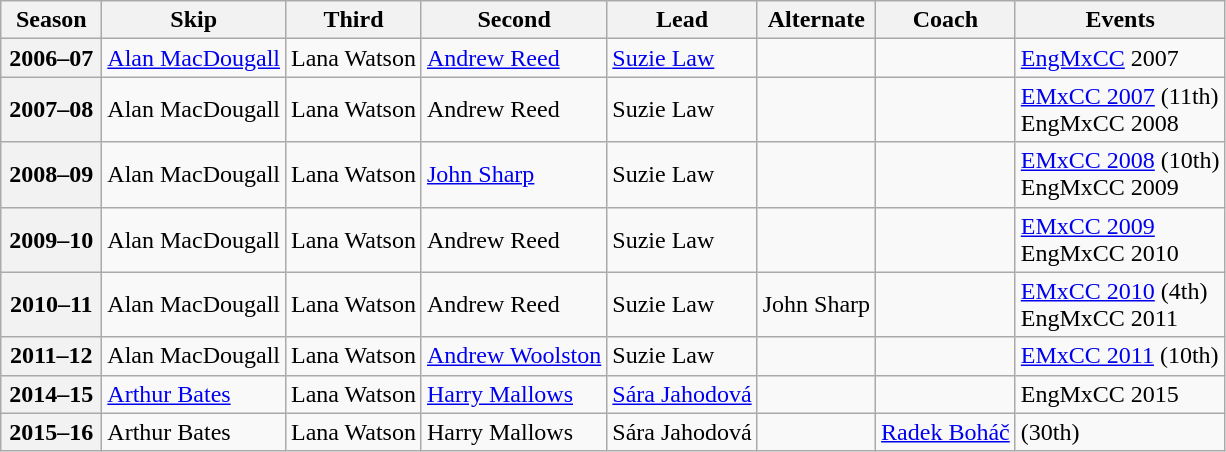<table class="wikitable">
<tr>
<th scope="col" width=60>Season</th>
<th scope="col">Skip</th>
<th scope="col">Third</th>
<th scope="col">Second</th>
<th scope="col">Lead</th>
<th scope="col">Alternate</th>
<th scope="col">Coach</th>
<th scope="col">Events</th>
</tr>
<tr>
<th scope="row">2006–07</th>
<td><a href='#'>Alan MacDougall</a></td>
<td>Lana Watson</td>
<td><a href='#'>Andrew Reed</a></td>
<td><a href='#'>Suzie Law</a></td>
<td></td>
<td></td>
<td><a href='#'>EngMxCC</a> 2007 </td>
</tr>
<tr>
<th scope="row">2007–08</th>
<td>Alan MacDougall</td>
<td>Lana Watson</td>
<td>Andrew Reed</td>
<td>Suzie Law</td>
<td></td>
<td></td>
<td><a href='#'>EMxCC 2007</a> (11th)<br>EngMxCC 2008 </td>
</tr>
<tr>
<th scope="row">2008–09</th>
<td>Alan MacDougall</td>
<td>Lana Watson</td>
<td><a href='#'>John Sharp</a></td>
<td>Suzie Law</td>
<td></td>
<td></td>
<td><a href='#'>EMxCC 2008</a> (10th)<br>EngMxCC 2009 </td>
</tr>
<tr>
<th scope="row">2009–10</th>
<td>Alan MacDougall</td>
<td>Lana Watson</td>
<td>Andrew Reed</td>
<td>Suzie Law</td>
<td></td>
<td></td>
<td><a href='#'>EMxCC 2009</a> <br>EngMxCC 2010 </td>
</tr>
<tr>
<th scope="row">2010–11</th>
<td>Alan MacDougall</td>
<td>Lana Watson</td>
<td>Andrew Reed</td>
<td>Suzie Law</td>
<td>John Sharp</td>
<td></td>
<td><a href='#'>EMxCC 2010</a> (4th)<br>EngMxCC 2011 </td>
</tr>
<tr>
<th scope="row">2011–12</th>
<td>Alan MacDougall</td>
<td>Lana Watson</td>
<td><a href='#'>Andrew Woolston</a></td>
<td>Suzie Law</td>
<td></td>
<td></td>
<td><a href='#'>EMxCC 2011</a> (10th)</td>
</tr>
<tr>
<th scope="row">2014–15</th>
<td><a href='#'>Arthur Bates</a></td>
<td>Lana Watson</td>
<td><a href='#'>Harry Mallows</a></td>
<td><a href='#'>Sára Jahodová</a></td>
<td></td>
<td></td>
<td>EngMxCC 2015 </td>
</tr>
<tr>
<th scope="row">2015–16</th>
<td>Arthur Bates</td>
<td>Lana Watson</td>
<td>Harry Mallows</td>
<td>Sára Jahodová</td>
<td></td>
<td><a href='#'>Radek Boháč</a></td>
<td> (30th)</td>
</tr>
</table>
